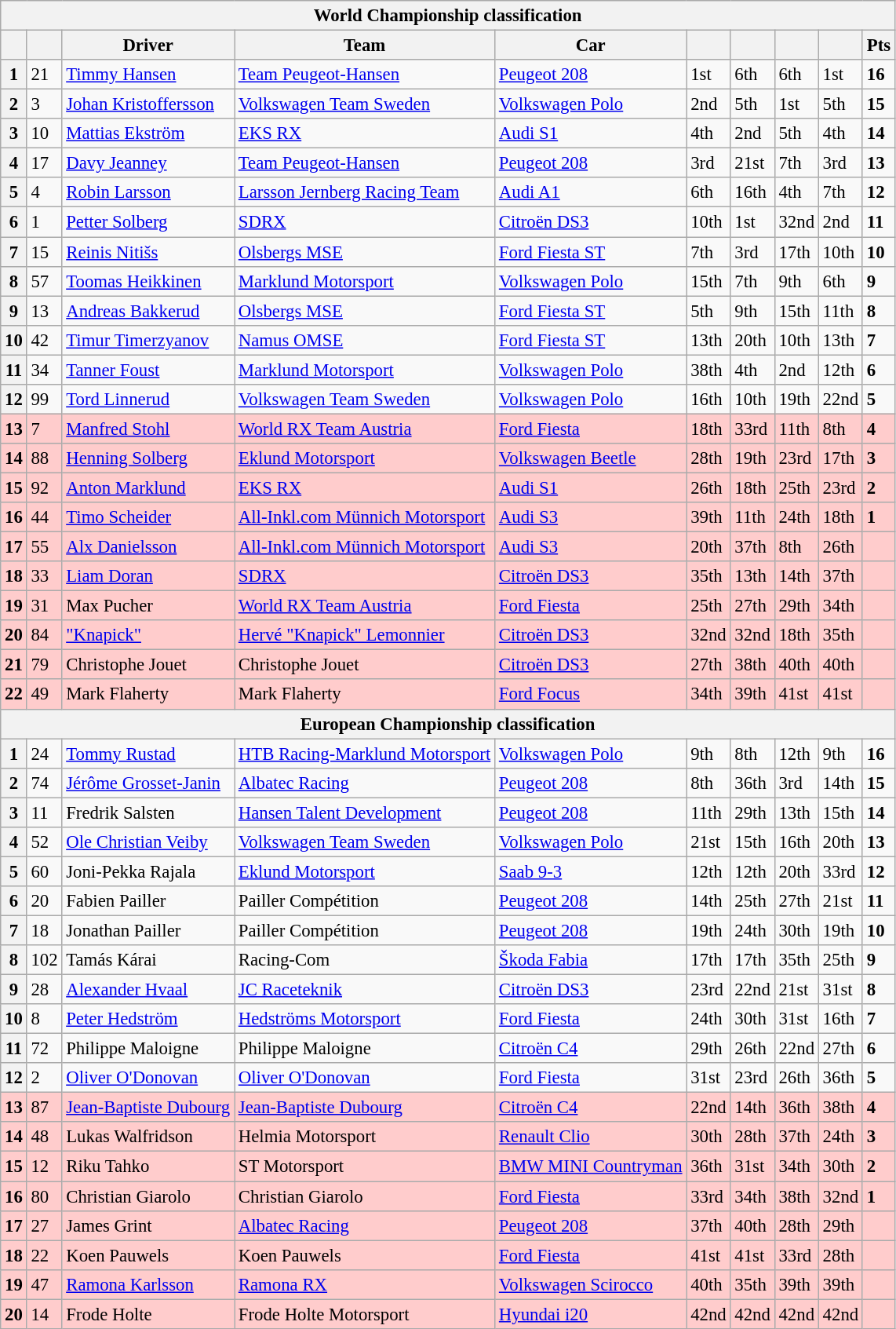<table class=wikitable style="font-size:95%">
<tr>
<th colspan=10>World Championship classification</th>
</tr>
<tr>
<th></th>
<th></th>
<th>Driver</th>
<th>Team</th>
<th>Car</th>
<th></th>
<th></th>
<th></th>
<th></th>
<th>Pts</th>
</tr>
<tr>
<th>1</th>
<td>21</td>
<td> <a href='#'>Timmy Hansen</a></td>
<td><a href='#'>Team Peugeot-Hansen</a></td>
<td><a href='#'>Peugeot 208</a></td>
<td>1st</td>
<td>6th</td>
<td>6th</td>
<td>1st</td>
<td><strong>16</strong></td>
</tr>
<tr>
<th>2</th>
<td>3</td>
<td> <a href='#'>Johan Kristoffersson</a></td>
<td><a href='#'>Volkswagen Team Sweden</a></td>
<td><a href='#'>Volkswagen Polo</a></td>
<td>2nd</td>
<td>5th</td>
<td>1st</td>
<td>5th</td>
<td><strong>15</strong></td>
</tr>
<tr>
<th>3</th>
<td>10</td>
<td> <a href='#'>Mattias Ekström</a></td>
<td><a href='#'>EKS RX</a></td>
<td><a href='#'>Audi S1</a></td>
<td>4th</td>
<td>2nd</td>
<td>5th</td>
<td>4th</td>
<td><strong>14</strong></td>
</tr>
<tr>
<th>4</th>
<td>17</td>
<td> <a href='#'>Davy Jeanney</a></td>
<td><a href='#'>Team Peugeot-Hansen</a></td>
<td><a href='#'>Peugeot 208</a></td>
<td>3rd</td>
<td>21st</td>
<td>7th</td>
<td>3rd</td>
<td><strong>13</strong></td>
</tr>
<tr>
<th>5</th>
<td>4</td>
<td> <a href='#'>Robin Larsson</a></td>
<td><a href='#'>Larsson Jernberg Racing Team</a></td>
<td><a href='#'>Audi A1</a></td>
<td>6th</td>
<td>16th</td>
<td>4th</td>
<td>7th</td>
<td><strong>12</strong></td>
</tr>
<tr>
<th>6</th>
<td>1</td>
<td> <a href='#'>Petter Solberg</a></td>
<td><a href='#'>SDRX</a></td>
<td><a href='#'>Citroën DS3</a></td>
<td>10th</td>
<td>1st</td>
<td>32nd</td>
<td>2nd</td>
<td><strong>11</strong></td>
</tr>
<tr>
<th>7</th>
<td>15</td>
<td> <a href='#'>Reinis Nitišs</a></td>
<td><a href='#'>Olsbergs MSE</a></td>
<td><a href='#'>Ford Fiesta ST</a></td>
<td>7th</td>
<td>3rd</td>
<td>17th</td>
<td>10th</td>
<td><strong>10</strong></td>
</tr>
<tr>
<th>8</th>
<td>57</td>
<td> <a href='#'>Toomas Heikkinen</a></td>
<td><a href='#'>Marklund Motorsport</a></td>
<td><a href='#'>Volkswagen Polo</a></td>
<td>15th</td>
<td>7th</td>
<td>9th</td>
<td>6th</td>
<td><strong>9</strong></td>
</tr>
<tr>
<th>9</th>
<td>13</td>
<td> <a href='#'>Andreas Bakkerud</a></td>
<td><a href='#'>Olsbergs MSE</a></td>
<td><a href='#'>Ford Fiesta ST</a></td>
<td>5th</td>
<td>9th</td>
<td>15th</td>
<td>11th</td>
<td><strong>8</strong></td>
</tr>
<tr>
<th>10</th>
<td>42</td>
<td> <a href='#'>Timur Timerzyanov</a></td>
<td><a href='#'>Namus OMSE</a></td>
<td><a href='#'>Ford Fiesta ST</a></td>
<td>13th</td>
<td>20th</td>
<td>10th</td>
<td>13th</td>
<td><strong>7</strong></td>
</tr>
<tr>
<th>11</th>
<td>34</td>
<td> <a href='#'>Tanner Foust</a></td>
<td><a href='#'>Marklund Motorsport</a></td>
<td><a href='#'>Volkswagen Polo</a></td>
<td>38th</td>
<td>4th</td>
<td>2nd</td>
<td>12th</td>
<td><strong>6</strong></td>
</tr>
<tr>
<th>12</th>
<td>99</td>
<td> <a href='#'>Tord Linnerud</a></td>
<td><a href='#'>Volkswagen Team Sweden</a></td>
<td><a href='#'>Volkswagen Polo</a></td>
<td>16th</td>
<td>10th</td>
<td>19th</td>
<td>22nd</td>
<td><strong>5</strong></td>
</tr>
<tr>
<th style="background:#ffcccc;">13</th>
<td style="background:#ffcccc;">7</td>
<td style="background:#ffcccc;"> <a href='#'>Manfred Stohl</a></td>
<td style="background:#ffcccc;"><a href='#'>World RX Team Austria</a></td>
<td style="background:#ffcccc;"><a href='#'>Ford Fiesta</a></td>
<td style="background:#ffcccc;">18th</td>
<td style="background:#ffcccc;">33rd</td>
<td style="background:#ffcccc;">11th</td>
<td style="background:#ffcccc;">8th</td>
<td style="background:#ffcccc;"><strong>4</strong></td>
</tr>
<tr>
<th style="background:#ffcccc;">14</th>
<td style="background:#ffcccc;">88</td>
<td style="background:#ffcccc;"> <a href='#'>Henning Solberg</a></td>
<td style="background:#ffcccc;"><a href='#'>Eklund Motorsport</a></td>
<td style="background:#ffcccc;"><a href='#'>Volkswagen Beetle</a></td>
<td style="background:#ffcccc;">28th</td>
<td style="background:#ffcccc;">19th</td>
<td style="background:#ffcccc;">23rd</td>
<td style="background:#ffcccc;">17th</td>
<td style="background:#ffcccc;"><strong>3</strong></td>
</tr>
<tr>
<th style="background:#ffcccc;">15</th>
<td style="background:#ffcccc;">92</td>
<td style="background:#ffcccc;"> <a href='#'>Anton Marklund</a></td>
<td style="background:#ffcccc;"><a href='#'>EKS RX</a></td>
<td style="background:#ffcccc;"><a href='#'>Audi S1</a></td>
<td style="background:#ffcccc;">26th</td>
<td style="background:#ffcccc;">18th</td>
<td style="background:#ffcccc;">25th</td>
<td style="background:#ffcccc;">23rd</td>
<td style="background:#ffcccc;"><strong>2</strong></td>
</tr>
<tr>
<th style="background:#ffcccc;">16</th>
<td style="background:#ffcccc;">44</td>
<td style="background:#ffcccc;"> <a href='#'>Timo Scheider</a></td>
<td style="background:#ffcccc;"><a href='#'>All-Inkl.com Münnich Motorsport</a></td>
<td style="background:#ffcccc;"><a href='#'>Audi S3</a></td>
<td style="background:#ffcccc;">39th</td>
<td style="background:#ffcccc;">11th</td>
<td style="background:#ffcccc;">24th</td>
<td style="background:#ffcccc;">18th</td>
<td style="background:#ffcccc;"><strong>1</strong></td>
</tr>
<tr>
<th style="background:#ffcccc;">17</th>
<td style="background:#ffcccc;">55</td>
<td style="background:#ffcccc;"> <a href='#'>Alx Danielsson</a></td>
<td style="background:#ffcccc;"><a href='#'>All-Inkl.com Münnich Motorsport</a></td>
<td style="background:#ffcccc;"><a href='#'>Audi S3</a></td>
<td style="background:#ffcccc;">20th</td>
<td style="background:#ffcccc;">37th</td>
<td style="background:#ffcccc;">8th</td>
<td style="background:#ffcccc;">26th</td>
<td style="background:#ffcccc;"></td>
</tr>
<tr>
<th style="background:#ffcccc;">18</th>
<td style="background:#ffcccc;">33</td>
<td style="background:#ffcccc;"> <a href='#'>Liam Doran</a></td>
<td style="background:#ffcccc;"><a href='#'>SDRX</a></td>
<td style="background:#ffcccc;"><a href='#'>Citroën DS3</a></td>
<td style="background:#ffcccc;">35th</td>
<td style="background:#ffcccc;">13th</td>
<td style="background:#ffcccc;">14th</td>
<td style="background:#ffcccc;">37th</td>
<td style="background:#ffcccc;"></td>
</tr>
<tr>
<th style="background:#ffcccc;">19</th>
<td style="background:#ffcccc;">31</td>
<td style="background:#ffcccc;"> Max Pucher</td>
<td style="background:#ffcccc;"><a href='#'>World RX Team Austria</a></td>
<td style="background:#ffcccc;"><a href='#'>Ford Fiesta</a></td>
<td style="background:#ffcccc;">25th</td>
<td style="background:#ffcccc;">27th</td>
<td style="background:#ffcccc;">29th</td>
<td style="background:#ffcccc;">34th</td>
<td style="background:#ffcccc;"></td>
</tr>
<tr>
<th style="background:#ffcccc;">20</th>
<td style="background:#ffcccc;">84</td>
<td style="background:#ffcccc;"> <a href='#'>"Knapick"</a></td>
<td style="background:#ffcccc;"><a href='#'>Hervé "Knapick" Lemonnier</a></td>
<td style="background:#ffcccc;"><a href='#'>Citroën DS3</a></td>
<td style="background:#ffcccc;">32nd</td>
<td style="background:#ffcccc;">32nd</td>
<td style="background:#ffcccc;">18th</td>
<td style="background:#ffcccc;">35th</td>
<td style="background:#ffcccc;"></td>
</tr>
<tr>
<th style="background:#ffcccc;">21</th>
<td style="background:#ffcccc;">79</td>
<td style="background:#ffcccc;"> Christophe Jouet</td>
<td style="background:#ffcccc;">Christophe Jouet</td>
<td style="background:#ffcccc;"><a href='#'>Citroën DS3</a></td>
<td style="background:#ffcccc;">27th</td>
<td style="background:#ffcccc;">38th</td>
<td style="background:#ffcccc;">40th</td>
<td style="background:#ffcccc;">40th</td>
<td style="background:#ffcccc;"></td>
</tr>
<tr>
<th style="background:#ffcccc;">22</th>
<td style="background:#ffcccc;">49</td>
<td style="background:#ffcccc;"> Mark Flaherty</td>
<td style="background:#ffcccc;">Mark Flaherty</td>
<td style="background:#ffcccc;"><a href='#'>Ford Focus</a></td>
<td style="background:#ffcccc;">34th</td>
<td style="background:#ffcccc;">39th</td>
<td style="background:#ffcccc;">41st</td>
<td style="background:#ffcccc;">41st</td>
<td style="background:#ffcccc;"></td>
</tr>
<tr>
<th colspan=10>European Championship classification</th>
</tr>
<tr>
<th>1</th>
<td>24</td>
<td> <a href='#'>Tommy Rustad</a></td>
<td><a href='#'>HTB Racing-Marklund Motorsport</a></td>
<td><a href='#'>Volkswagen Polo</a></td>
<td>9th</td>
<td>8th</td>
<td>12th</td>
<td>9th</td>
<td><strong>16</strong></td>
</tr>
<tr>
<th>2</th>
<td>74</td>
<td> <a href='#'>Jérôme Grosset-Janin</a></td>
<td><a href='#'>Albatec Racing</a></td>
<td><a href='#'>Peugeot 208</a></td>
<td>8th</td>
<td>36th</td>
<td>3rd</td>
<td>14th</td>
<td><strong>15</strong></td>
</tr>
<tr>
<th>3</th>
<td>11</td>
<td> Fredrik Salsten</td>
<td><a href='#'>Hansen Talent Development</a></td>
<td><a href='#'>Peugeot 208</a></td>
<td>11th</td>
<td>29th</td>
<td>13th</td>
<td>15th</td>
<td><strong>14</strong></td>
</tr>
<tr>
<th>4</th>
<td>52</td>
<td> <a href='#'>Ole Christian Veiby</a></td>
<td><a href='#'>Volkswagen Team Sweden</a></td>
<td><a href='#'>Volkswagen Polo</a></td>
<td>21st</td>
<td>15th</td>
<td>16th</td>
<td>20th</td>
<td><strong>13</strong></td>
</tr>
<tr>
<th>5</th>
<td>60</td>
<td> Joni-Pekka Rajala</td>
<td><a href='#'>Eklund Motorsport</a></td>
<td><a href='#'>Saab 9-3</a></td>
<td>12th</td>
<td>12th</td>
<td>20th</td>
<td>33rd</td>
<td><strong>12</strong></td>
</tr>
<tr>
<th>6</th>
<td>20</td>
<td> Fabien Pailler</td>
<td>Pailler Compétition</td>
<td><a href='#'>Peugeot 208</a></td>
<td>14th</td>
<td>25th</td>
<td>27th</td>
<td>21st</td>
<td><strong>11</strong></td>
</tr>
<tr>
<th>7</th>
<td>18</td>
<td> Jonathan Pailler</td>
<td>Pailler Compétition</td>
<td><a href='#'>Peugeot 208</a></td>
<td>19th</td>
<td>24th</td>
<td>30th</td>
<td>19th</td>
<td><strong>10</strong></td>
</tr>
<tr>
<th>8</th>
<td>102</td>
<td> Tamás Kárai</td>
<td>Racing-Com</td>
<td><a href='#'>Škoda Fabia</a></td>
<td>17th</td>
<td>17th</td>
<td>35th</td>
<td>25th</td>
<td><strong>9</strong></td>
</tr>
<tr>
<th>9</th>
<td>28</td>
<td> <a href='#'>Alexander Hvaal</a></td>
<td><a href='#'>JC Raceteknik</a></td>
<td><a href='#'>Citroën DS3</a></td>
<td>23rd</td>
<td>22nd</td>
<td>21st</td>
<td>31st</td>
<td><strong>8</strong></td>
</tr>
<tr>
<th>10</th>
<td>8</td>
<td> <a href='#'>Peter Hedström</a></td>
<td><a href='#'>Hedströms Motorsport</a></td>
<td><a href='#'>Ford Fiesta</a></td>
<td>24th</td>
<td>30th</td>
<td>31st</td>
<td>16th</td>
<td><strong>7</strong></td>
</tr>
<tr>
<th>11</th>
<td>72</td>
<td> Philippe Maloigne</td>
<td>Philippe Maloigne</td>
<td><a href='#'>Citroën C4</a></td>
<td>29th</td>
<td>26th</td>
<td>22nd</td>
<td>27th</td>
<td><strong>6</strong></td>
</tr>
<tr>
<th>12</th>
<td>2</td>
<td> <a href='#'>Oliver O'Donovan</a></td>
<td><a href='#'>Oliver O'Donovan</a></td>
<td><a href='#'>Ford Fiesta</a></td>
<td>31st</td>
<td>23rd</td>
<td>26th</td>
<td>36th</td>
<td><strong>5</strong></td>
</tr>
<tr>
<th style="background:#ffcccc;">13</th>
<td style="background:#ffcccc;">87</td>
<td style="background:#ffcccc;"> <a href='#'>Jean-Baptiste Dubourg</a></td>
<td style="background:#ffcccc;"><a href='#'>Jean-Baptiste Dubourg</a></td>
<td style="background:#ffcccc;"><a href='#'>Citroën C4</a></td>
<td style="background:#ffcccc;">22nd</td>
<td style="background:#ffcccc;">14th</td>
<td style="background:#ffcccc;">36th</td>
<td style="background:#ffcccc;">38th</td>
<td style="background:#ffcccc;"><strong>4</strong></td>
</tr>
<tr>
<th style="background:#ffcccc;">14</th>
<td style="background:#ffcccc;">48</td>
<td style="background:#ffcccc;"> Lukas Walfridson</td>
<td style="background:#ffcccc;">Helmia Motorsport</td>
<td style="background:#ffcccc;"><a href='#'>Renault Clio</a></td>
<td style="background:#ffcccc;">30th</td>
<td style="background:#ffcccc;">28th</td>
<td style="background:#ffcccc;">37th</td>
<td style="background:#ffcccc;">24th</td>
<td style="background:#ffcccc;"><strong>3</strong></td>
</tr>
<tr>
<th style="background:#ffcccc;">15</th>
<td style="background:#ffcccc;">12</td>
<td style="background:#ffcccc;"> Riku Tahko</td>
<td style="background:#ffcccc;">ST Motorsport</td>
<td style="background:#ffcccc;"><a href='#'>BMW MINI Countryman</a></td>
<td style="background:#ffcccc;">36th</td>
<td style="background:#ffcccc;">31st</td>
<td style="background:#ffcccc;">34th</td>
<td style="background:#ffcccc;">30th</td>
<td style="background:#ffcccc;"><strong>2</strong></td>
</tr>
<tr>
<th style="background:#ffcccc;">16</th>
<td style="background:#ffcccc;">80</td>
<td style="background:#ffcccc;"> Christian Giarolo</td>
<td style="background:#ffcccc;">Christian Giarolo</td>
<td style="background:#ffcccc;"><a href='#'>Ford Fiesta</a></td>
<td style="background:#ffcccc;">33rd</td>
<td style="background:#ffcccc;">34th</td>
<td style="background:#ffcccc;">38th</td>
<td style="background:#ffcccc;">32nd</td>
<td style="background:#ffcccc;"><strong>1</strong></td>
</tr>
<tr>
<th style="background:#ffcccc;">17</th>
<td style="background:#ffcccc;">27</td>
<td style="background:#ffcccc;"> James Grint</td>
<td style="background:#ffcccc;"><a href='#'>Albatec Racing</a></td>
<td style="background:#ffcccc;"><a href='#'>Peugeot 208</a></td>
<td style="background:#ffcccc;">37th</td>
<td style="background:#ffcccc;">40th</td>
<td style="background:#ffcccc;">28th</td>
<td style="background:#ffcccc;">29th</td>
<td style="background:#ffcccc;"></td>
</tr>
<tr>
<th style="background:#ffcccc;">18</th>
<td style="background:#ffcccc;">22</td>
<td style="background:#ffcccc;"> Koen Pauwels</td>
<td style="background:#ffcccc;">Koen Pauwels</td>
<td style="background:#ffcccc;"><a href='#'>Ford Fiesta</a></td>
<td style="background:#ffcccc;">41st</td>
<td style="background:#ffcccc;">41st</td>
<td style="background:#ffcccc;">33rd</td>
<td style="background:#ffcccc;">28th</td>
<td style="background:#ffcccc;"></td>
</tr>
<tr>
<th style="background:#ffcccc;">19</th>
<td style="background:#ffcccc;">47</td>
<td style="background:#ffcccc;"> <a href='#'>Ramona Karlsson</a></td>
<td style="background:#ffcccc;"><a href='#'>Ramona RX</a></td>
<td style="background:#ffcccc;"><a href='#'>Volkswagen Scirocco</a></td>
<td style="background:#ffcccc;">40th</td>
<td style="background:#ffcccc;">35th</td>
<td style="background:#ffcccc;">39th</td>
<td style="background:#ffcccc;">39th</td>
<td style="background:#ffcccc;"></td>
</tr>
<tr>
<th style="background:#ffcccc;">20</th>
<td style="background:#ffcccc;">14</td>
<td style="background:#ffcccc;"> Frode Holte</td>
<td style="background:#ffcccc;">Frode Holte Motorsport</td>
<td style="background:#ffcccc;"><a href='#'>Hyundai i20</a></td>
<td style="background:#ffcccc;">42nd</td>
<td style="background:#ffcccc;">42nd</td>
<td style="background:#ffcccc;">42nd</td>
<td style="background:#ffcccc;">42nd</td>
<td style="background:#ffcccc;"></td>
</tr>
</table>
